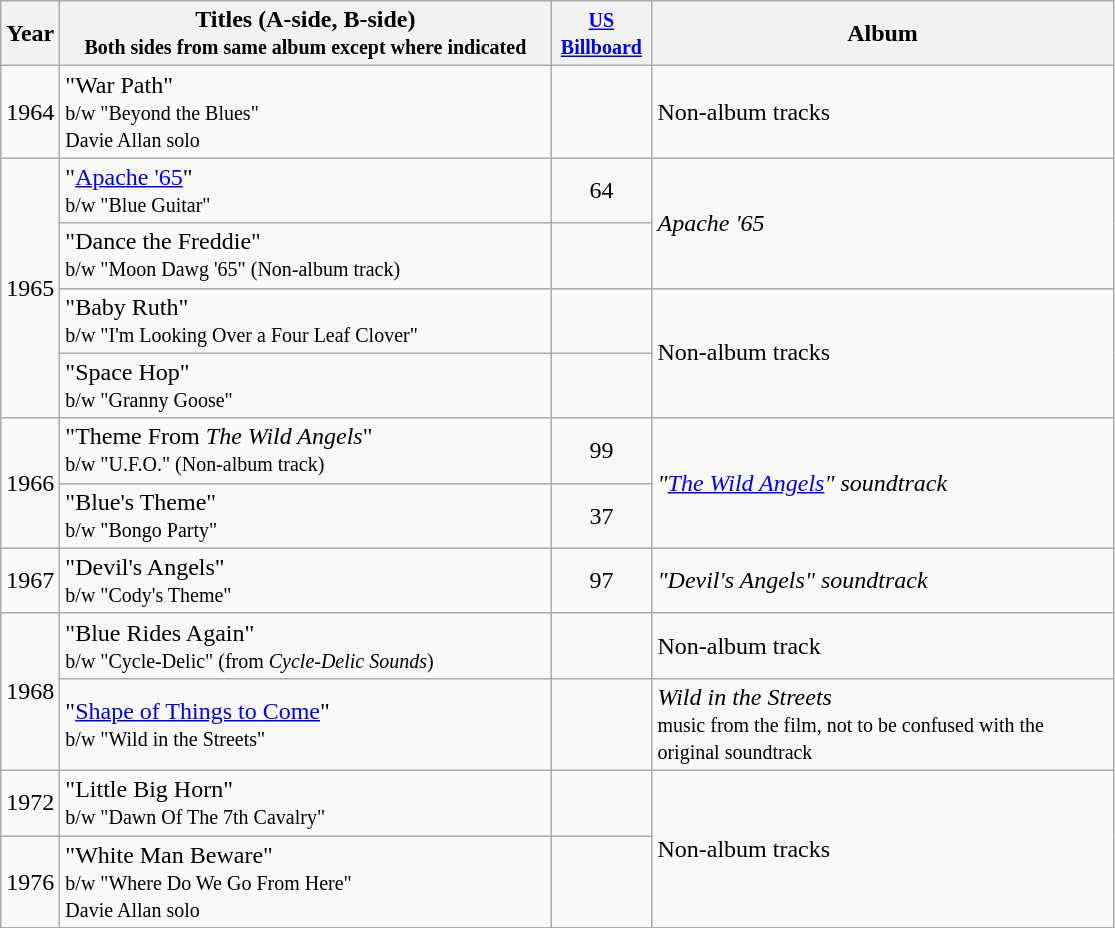<table class="wikitable">
<tr>
<th style="width:20px;" rowspan="1">Year</th>
<th style="width:320px;" rowspan="1">Titles (A-side, B-side)<br><small>Both sides from same album except where indicated</small></th>
<th style="width:60px;" rowspan="1"><small><a href='#'>US<br>Billboard</a></small></th>
<th style="width:300px;" rowspan="1">Album</th>
</tr>
<tr>
<td>1964</td>
<td align="left">"War Path"<br><small>b/w "Beyond the Blues"<br>Davie Allan solo</small></td>
<td></td>
<td align="left">Non-album tracks</td>
</tr>
<tr>
<td rowspan="4">1965</td>
<td align="left">"<a href='#'>Apache '65</a>"<br><small>b/w "Blue Guitar"</small></td>
<td align="center">64</td>
<td align="left" rowspan="2"><em>Apache '65</em></td>
</tr>
<tr>
<td align="left">"Dance the Freddie"<br><small>b/w "Moon Dawg '65" (Non-album track)</small></td>
<td></td>
</tr>
<tr>
<td align="left">"Baby Ruth"<br><small>b/w "I'm Looking Over a Four Leaf Clover"</small></td>
<td></td>
<td align="left" rowspan="2">Non-album tracks</td>
</tr>
<tr>
<td align="left">"Space Hop"<br><small>b/w "Granny Goose"</small></td>
<td></td>
</tr>
<tr>
<td rowspan="2">1966</td>
<td align="left">"Theme From <em>The Wild Angels</em>"<br><small>b/w "U.F.O." (Non-album track)</small></td>
<td align="center">99</td>
<td align="left" rowspan="2"><em>"<a href='#'>The Wild Angels</a>" soundtrack</em></td>
</tr>
<tr>
<td align="left">"Blue's Theme"<br><small>b/w "Bongo Party"</small></td>
<td align="center">37</td>
</tr>
<tr>
<td>1967</td>
<td align="left">"Devil's Angels"<br><small>b/w "Cody's Theme"</small></td>
<td align="center">97</td>
<td align="left"><em>"Devil's Angels" soundtrack</em></td>
</tr>
<tr>
<td rowspan="2">1968</td>
<td align="left">"Blue Rides Again"<br><small>b/w "Cycle-Delic" (from <em>Cycle-Delic Sounds</em>)</small></td>
<td></td>
<td align="left">Non-album track</td>
</tr>
<tr>
<td align="left">"<a href='#'>Shape of Things to Come</a>"<br><small>b/w "Wild in the Streets"</small></td>
<td></td>
<td align="left"><em>Wild in the Streets</em><br><small>music from the film, not to be confused with the original soundtrack</small></td>
</tr>
<tr>
<td>1972</td>
<td align="left">"Little Big Horn"<br><small>b/w "Dawn Of The 7th Cavalry"</small></td>
<td></td>
<td align="left" rowspan="2">Non-album tracks</td>
</tr>
<tr>
<td>1976</td>
<td align="left">"White Man Beware"<br><small>b/w "Where Do We Go From Here"<br>Davie Allan solo</small></td>
<td></td>
</tr>
<tr>
</tr>
</table>
